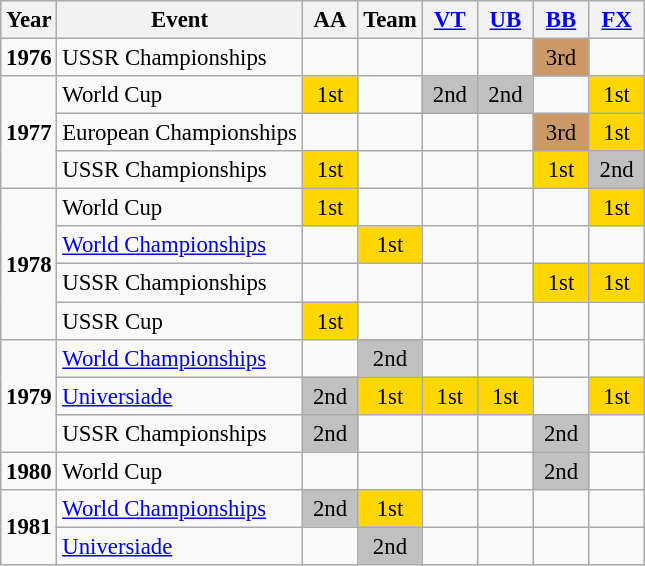<table class="wikitable" style="text-align:center; font-size: 95%;">
<tr>
<th>Year</th>
<th>Event</th>
<th width=30px>AA</th>
<th width=30px>Team</th>
<th width=30px><a href='#'>VT</a></th>
<th width=30px><a href='#'>UB</a></th>
<th width=30px><a href='#'>BB</a></th>
<th width=30px><a href='#'>FX</a></th>
</tr>
<tr>
<td rowspan="1"><strong>1976</strong></td>
<td align=left>USSR Championships</td>
<td></td>
<td></td>
<td></td>
<td></td>
<td bgcolor=CC9966>3rd</td>
<td></td>
</tr>
<tr>
<td rowspan="3"><strong>1977</strong></td>
<td align=left>World Cup</td>
<td bgcolor=gold>1st</td>
<td></td>
<td bgcolor=silver>2nd</td>
<td bgcolor=silver>2nd</td>
<td></td>
<td bgcolor=gold>1st</td>
</tr>
<tr>
<td align=left>European Championships</td>
<td></td>
<td></td>
<td></td>
<td></td>
<td bgcolor=CC9966>3rd</td>
<td bgcolor=gold>1st</td>
</tr>
<tr>
<td align=left>USSR Championships</td>
<td bgcolor=gold>1st</td>
<td></td>
<td></td>
<td></td>
<td bgcolor=gold>1st</td>
<td bgcolor=silver>2nd</td>
</tr>
<tr>
<td rowspan="4"><strong>1978</strong></td>
<td align=left>World Cup</td>
<td bgcolor=gold>1st</td>
<td></td>
<td></td>
<td></td>
<td></td>
<td bgcolor=gold>1st</td>
</tr>
<tr>
<td align=left><a href='#'>World Championships</a></td>
<td></td>
<td bgcolor=gold>1st</td>
<td></td>
<td></td>
<td></td>
<td></td>
</tr>
<tr>
<td align=left>USSR Championships</td>
<td></td>
<td></td>
<td></td>
<td></td>
<td bgcolor=gold>1st</td>
<td bgcolor=gold>1st</td>
</tr>
<tr>
<td align=left>USSR Cup</td>
<td bgcolor=gold>1st</td>
<td></td>
<td></td>
<td></td>
<td></td>
<td></td>
</tr>
<tr>
<td rowspan="3"><strong>1979</strong></td>
<td align=left><a href='#'>World Championships</a></td>
<td></td>
<td bgcolor=silver>2nd</td>
<td></td>
<td></td>
<td></td>
<td></td>
</tr>
<tr>
<td align=left><a href='#'>Universiade</a></td>
<td bgcolor=silver>2nd</td>
<td bgcolor=gold>1st</td>
<td bgcolor=gold>1st</td>
<td bgcolor=gold>1st</td>
<td></td>
<td bgcolor=gold>1st</td>
</tr>
<tr>
<td align=left>USSR Championships</td>
<td bgcolor=silver>2nd</td>
<td></td>
<td></td>
<td></td>
<td bgcolor=silver>2nd</td>
<td></td>
</tr>
<tr>
<td rowspan="1"><strong>1980</strong></td>
<td align=left>World Cup</td>
<td></td>
<td></td>
<td></td>
<td></td>
<td bgcolor=silver>2nd</td>
<td></td>
</tr>
<tr>
<td rowspan="2"><strong>1981</strong></td>
<td align=left><a href='#'>World Championships</a></td>
<td bgcolor=silver>2nd</td>
<td bgcolor=gold>1st</td>
<td></td>
<td></td>
<td></td>
<td></td>
</tr>
<tr>
<td align=left><a href='#'>Universiade</a></td>
<td></td>
<td bgcolor=silver>2nd</td>
<td></td>
<td></td>
<td></td>
<td></td>
</tr>
</table>
